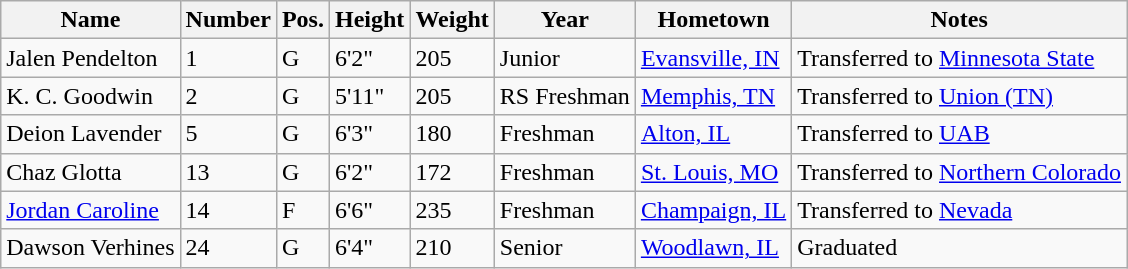<table class="wikitable sortable" border="1">
<tr>
<th>Name</th>
<th>Number</th>
<th>Pos.</th>
<th>Height</th>
<th>Weight</th>
<th>Year</th>
<th>Hometown</th>
<th class="unsortable">Notes</th>
</tr>
<tr>
<td>Jalen Pendelton</td>
<td>1</td>
<td>G</td>
<td>6'2"</td>
<td>205</td>
<td>Junior</td>
<td><a href='#'>Evansville, IN</a></td>
<td>Transferred to <a href='#'>Minnesota State</a></td>
</tr>
<tr>
<td>K. C. Goodwin</td>
<td>2</td>
<td>G</td>
<td>5'11"</td>
<td>205</td>
<td>RS Freshman</td>
<td><a href='#'>Memphis, TN</a></td>
<td>Transferred to <a href='#'>Union (TN)</a></td>
</tr>
<tr>
<td>Deion Lavender</td>
<td>5</td>
<td>G</td>
<td>6'3"</td>
<td>180</td>
<td>Freshman</td>
<td><a href='#'>Alton, IL</a></td>
<td>Transferred to <a href='#'>UAB</a></td>
</tr>
<tr>
<td>Chaz Glotta</td>
<td>13</td>
<td>G</td>
<td>6'2"</td>
<td>172</td>
<td>Freshman</td>
<td><a href='#'>St. Louis, MO</a></td>
<td>Transferred to <a href='#'>Northern Colorado</a></td>
</tr>
<tr>
<td><a href='#'>Jordan Caroline</a></td>
<td>14</td>
<td>F</td>
<td>6'6"</td>
<td>235</td>
<td>Freshman</td>
<td><a href='#'>Champaign, IL</a></td>
<td>Transferred to <a href='#'>Nevada</a></td>
</tr>
<tr>
<td>Dawson Verhines</td>
<td>24</td>
<td>G</td>
<td>6'4"</td>
<td>210</td>
<td>Senior</td>
<td><a href='#'>Woodlawn, IL</a></td>
<td>Graduated</td>
</tr>
</table>
